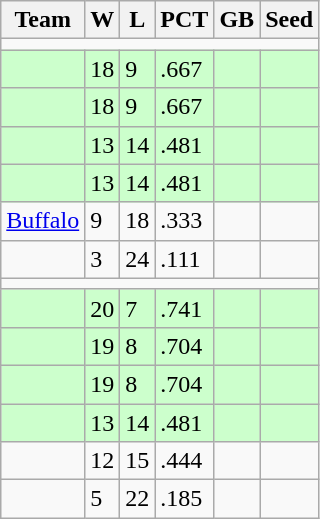<table class=wikitable>
<tr>
<th>Team</th>
<th>W</th>
<th>L</th>
<th>PCT</th>
<th>GB</th>
<th>Seed</th>
</tr>
<tr>
<td colspan=6></td>
</tr>
<tr bgcolor=#ccffcc>
<td></td>
<td>18</td>
<td>9</td>
<td>.667</td>
<td></td>
<td></td>
</tr>
<tr bgcolor=#ccffcc>
<td></td>
<td>18</td>
<td>9</td>
<td>.667</td>
<td></td>
<td></td>
</tr>
<tr bgcolor=#ccffcc>
<td></td>
<td>13</td>
<td>14</td>
<td>.481</td>
<td></td>
<td></td>
</tr>
<tr bgcolor=#ccffcc>
<td></td>
<td>13</td>
<td>14</td>
<td>.481</td>
<td></td>
<td></td>
</tr>
<tr>
<td><a href='#'>Buffalo</a></td>
<td>9</td>
<td>18</td>
<td>.333</td>
<td></td>
<td></td>
</tr>
<tr>
<td></td>
<td>3</td>
<td>24</td>
<td>.111</td>
<td></td>
<td></td>
</tr>
<tr>
<td colspan=6></td>
</tr>
<tr bgcolor=#ccffcc>
<td></td>
<td>20</td>
<td>7</td>
<td>.741</td>
<td></td>
<td></td>
</tr>
<tr bgcolor=#ccffcc>
<td></td>
<td>19</td>
<td>8</td>
<td>.704</td>
<td></td>
<td></td>
</tr>
<tr bgcolor=#ccffcc>
<td></td>
<td>19</td>
<td>8</td>
<td>.704</td>
<td></td>
<td></td>
</tr>
<tr bgcolor=#ccffcc>
<td></td>
<td>13</td>
<td>14</td>
<td>.481</td>
<td></td>
<td></td>
</tr>
<tr>
<td></td>
<td>12</td>
<td>15</td>
<td>.444</td>
<td></td>
<td></td>
</tr>
<tr>
<td></td>
<td>5</td>
<td>22</td>
<td>.185</td>
<td></td>
<td></td>
</tr>
</table>
